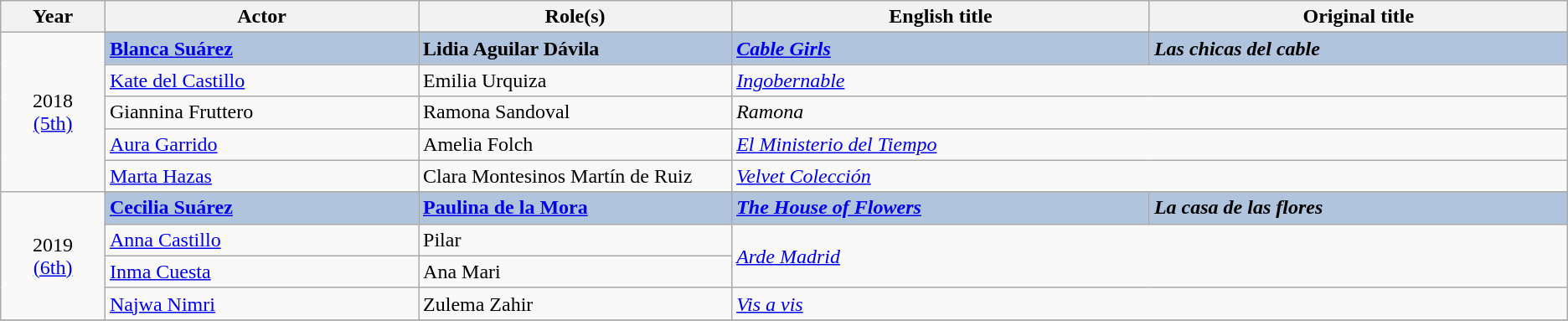<table class="wikitable sortable" style="text-align:left;">
<tr>
<th scope="col" style="width:5%;">Year</th>
<th scope="col" style="width:15%;">Actor</th>
<th scope="col" style="width:15%;">Role(s)</th>
<th scope="col" style="width:20%;">English title</th>
<th scope="col" style="width:20%;">Original title</th>
</tr>
<tr>
<td rowspan="6" style="text-align:center;">2018<br><a href='#'>(5th)</a></td>
</tr>
<tr>
<td style="background:#B0C4DE;"> <strong><a href='#'>Blanca Suárez</a></strong></td>
<td style="background:#B0C4DE;"><strong>Lidia Aguilar Dávila</strong></td>
<td style="background:#B0C4DE;"><strong><em><a href='#'>Cable Girls</a></em></strong></td>
<td style="background:#B0C4DE;"><strong><em>Las chicas del cable</em></strong></td>
</tr>
<tr>
<td> <a href='#'>Kate del Castillo</a></td>
<td>Emilia Urquiza</td>
<td colspan="2"><em><a href='#'>Ingobernable</a></em></td>
</tr>
<tr>
<td> Giannina Fruttero</td>
<td>Ramona Sandoval</td>
<td colspan="2"><em>Ramona</em></td>
</tr>
<tr>
<td> <a href='#'>Aura Garrido</a></td>
<td>Amelia Folch</td>
<td colspan="2"><em><a href='#'>El Ministerio del Tiempo</a></em></td>
</tr>
<tr>
<td> <a href='#'>Marta Hazas</a></td>
<td>Clara Montesinos Martín de Ruiz</td>
<td colspan="2"><em><a href='#'>Velvet Colección</a></em></td>
</tr>
<tr>
<td rowspan="5" style="text-align:center;">2019<br><a href='#'>(6th)</a><br></td>
</tr>
<tr>
<td style="background:#B0C4DE;"> <strong><a href='#'>Cecilia Suárez</a></strong></td>
<td style="background:#B0C4DE;"><strong><a href='#'>Paulina de la Mora</a></strong></td>
<td style="background:#B0C4DE;"><strong><em><a href='#'>The House of Flowers</a></em></strong></td>
<td style="background:#B0C4DE;"><strong><em>La casa de las flores</em></strong></td>
</tr>
<tr>
<td> <a href='#'>Anna Castillo</a></td>
<td>Pilar</td>
<td colspan="2" rowspan="2"><em><a href='#'>Arde Madrid</a></em></td>
</tr>
<tr>
<td> <a href='#'>Inma Cuesta</a></td>
<td>Ana Mari</td>
</tr>
<tr>
<td> <a href='#'>Najwa Nimri</a></td>
<td>Zulema Zahir</td>
<td colspan="2"><em><a href='#'>Vis a vis</a></em></td>
</tr>
<tr>
</tr>
</table>
